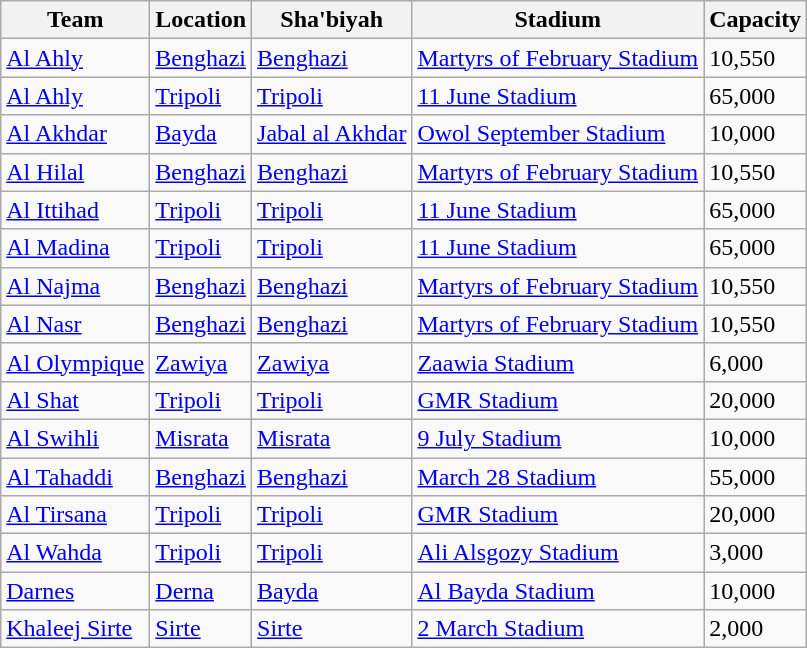<table class="wikitable sortable">
<tr>
<th>Team</th>
<th>Location</th>
<th>Sha'biyah</th>
<th>Stadium</th>
<th>Capacity</th>
</tr>
<tr>
<td><a href='#'>Al Ahly</a></td>
<td><a href='#'>Benghazi</a></td>
<td><a href='#'>Benghazi</a></td>
<td><a href='#'>Martyrs of February Stadium</a></td>
<td>10,550</td>
</tr>
<tr>
<td><a href='#'>Al Ahly</a></td>
<td><a href='#'>Tripoli</a></td>
<td><a href='#'>Tripoli</a></td>
<td><a href='#'>11 June Stadium</a></td>
<td>65,000</td>
</tr>
<tr>
<td><a href='#'>Al Akhdar</a></td>
<td><a href='#'>Bayda</a></td>
<td><a href='#'>Jabal al Akhdar</a></td>
<td><a href='#'>Owol September Stadium</a></td>
<td>10,000</td>
</tr>
<tr>
<td><a href='#'>Al Hilal</a></td>
<td><a href='#'>Benghazi</a></td>
<td><a href='#'>Benghazi</a></td>
<td><a href='#'>Martyrs of February Stadium</a></td>
<td>10,550</td>
</tr>
<tr>
<td><a href='#'>Al Ittihad</a></td>
<td><a href='#'>Tripoli</a></td>
<td><a href='#'>Tripoli</a></td>
<td><a href='#'>11 June Stadium</a></td>
<td>65,000</td>
</tr>
<tr>
<td><a href='#'>Al Madina</a></td>
<td><a href='#'>Tripoli</a></td>
<td><a href='#'>Tripoli</a></td>
<td><a href='#'>11 June Stadium</a></td>
<td>65,000</td>
</tr>
<tr>
<td><a href='#'>Al Najma</a></td>
<td><a href='#'>Benghazi</a></td>
<td><a href='#'>Benghazi</a></td>
<td><a href='#'>Martyrs of February Stadium</a></td>
<td>10,550</td>
</tr>
<tr>
<td><a href='#'>Al Nasr</a></td>
<td><a href='#'>Benghazi</a></td>
<td><a href='#'>Benghazi</a></td>
<td><a href='#'>Martyrs of February Stadium</a></td>
<td>10,550</td>
</tr>
<tr>
<td><a href='#'>Al Olympique</a></td>
<td><a href='#'>Zawiya</a></td>
<td><a href='#'>Zawiya</a></td>
<td><a href='#'>Zaawia Stadium</a></td>
<td>6,000</td>
</tr>
<tr>
<td><a href='#'>Al Shat</a></td>
<td><a href='#'>Tripoli</a></td>
<td><a href='#'>Tripoli</a></td>
<td><a href='#'>GMR Stadium</a></td>
<td>20,000</td>
</tr>
<tr>
<td><a href='#'>Al Swihli</a></td>
<td><a href='#'>Misrata</a></td>
<td><a href='#'>Misrata</a></td>
<td><a href='#'>9 July Stadium</a></td>
<td>10,000</td>
</tr>
<tr>
<td><a href='#'>Al Tahaddi</a></td>
<td><a href='#'>Benghazi</a></td>
<td><a href='#'>Benghazi</a></td>
<td><a href='#'>March 28 Stadium</a></td>
<td>55,000</td>
</tr>
<tr>
<td><a href='#'>Al Tirsana</a></td>
<td><a href='#'>Tripoli</a></td>
<td><a href='#'>Tripoli</a></td>
<td><a href='#'>GMR Stadium</a></td>
<td>20,000</td>
</tr>
<tr>
<td><a href='#'>Al Wahda</a></td>
<td><a href='#'>Tripoli</a></td>
<td><a href='#'>Tripoli</a></td>
<td><a href='#'>Ali Alsgozy Stadium</a></td>
<td>3,000</td>
</tr>
<tr>
<td><a href='#'>Darnes</a></td>
<td><a href='#'>Derna</a></td>
<td><a href='#'>Bayda</a></td>
<td><a href='#'>Al Bayda Stadium</a></td>
<td>10,000</td>
</tr>
<tr>
<td><a href='#'>Khaleej Sirte</a></td>
<td><a href='#'>Sirte</a></td>
<td><a href='#'>Sirte</a></td>
<td><a href='#'>2 March Stadium</a></td>
<td>2,000</td>
</tr>
</table>
